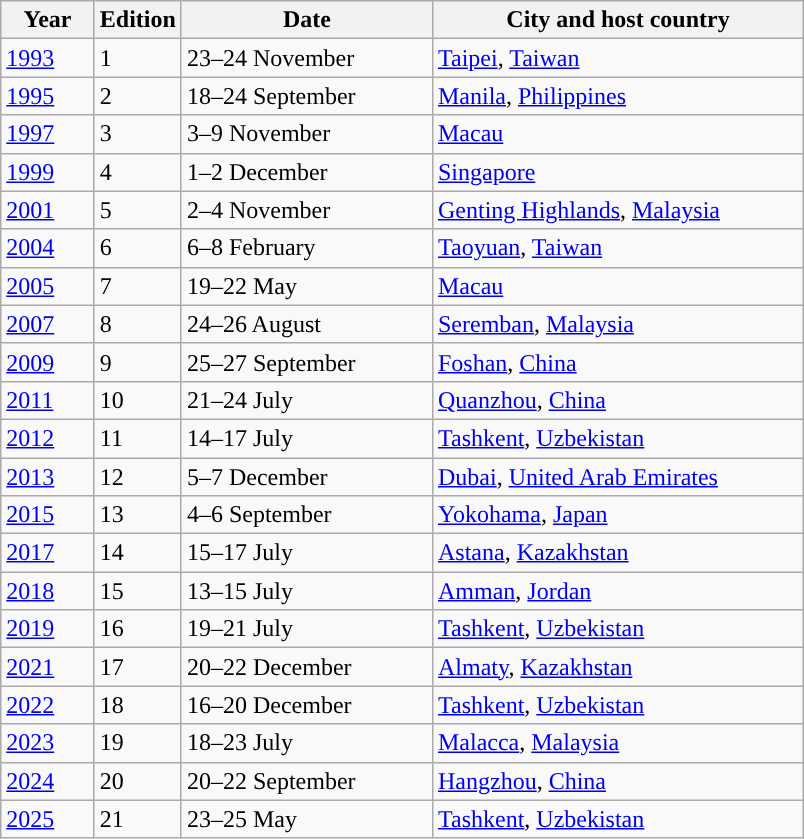<table class="wikitable">
<tr>
<th style="width: 55px;">Year</th>
<th style="width: 50px;">Edition</th>
<th style="width: 160px;">Date</th>
<th style="width: 240px;">City and host country</th>
</tr>
<tr>
<td><a href='#'>1993</a></td>
<td>1</td>
<td>23–24 November</td>
<td align="left"> <a href='#'>Taipei</a>, <a href='#'>Taiwan</a></td>
</tr>
<tr>
<td><a href='#'>1995</a></td>
<td>2</td>
<td>18–24 September</td>
<td align="left"> <a href='#'>Manila</a>, <a href='#'>Philippines</a></td>
</tr>
<tr>
<td><a href='#'>1997</a></td>
<td>3</td>
<td>3–9 November</td>
<td align="left"> <a href='#'>Macau</a></td>
</tr>
<tr>
<td><a href='#'>1999</a></td>
<td>4</td>
<td>1–2 December</td>
<td align="left"> <a href='#'>Singapore</a></td>
</tr>
<tr>
<td><a href='#'>2001</a></td>
<td>5</td>
<td>2–4 November</td>
<td align="left"> <a href='#'>Genting Highlands</a>, <a href='#'>Malaysia</a></td>
</tr>
<tr>
<td><a href='#'>2004</a></td>
<td>6</td>
<td>6–8 February</td>
<td align="left"> <a href='#'>Taoyuan</a>, <a href='#'>Taiwan</a></td>
</tr>
<tr>
<td><a href='#'>2005</a></td>
<td>7</td>
<td>19–22 May</td>
<td align="left"> <a href='#'>Macau</a></td>
</tr>
<tr>
<td><a href='#'>2007</a></td>
<td>8</td>
<td>24–26 August</td>
<td align="left"> <a href='#'>Seremban</a>, <a href='#'>Malaysia</a></td>
</tr>
<tr>
<td><a href='#'>2009</a></td>
<td>9</td>
<td>25–27 September</td>
<td align="left"> <a href='#'>Foshan</a>, <a href='#'>China</a></td>
</tr>
<tr>
<td><a href='#'>2011</a></td>
<td>10</td>
<td>21–24 July</td>
<td align="left"> <a href='#'>Quanzhou</a>, <a href='#'>China</a></td>
</tr>
<tr>
<td><a href='#'>2012</a></td>
<td>11</td>
<td>14–17 July</td>
<td align="left"> <a href='#'>Tashkent</a>, <a href='#'>Uzbekistan</a></td>
</tr>
<tr>
<td><a href='#'>2013</a></td>
<td>12</td>
<td>5–7 December</td>
<td align="left"> <a href='#'>Dubai</a>, <a href='#'>United Arab Emirates</a></td>
</tr>
<tr>
<td><a href='#'>2015</a></td>
<td>13</td>
<td>4–6 September</td>
<td align="left"> <a href='#'>Yokohama</a>, <a href='#'>Japan</a></td>
</tr>
<tr>
<td><a href='#'>2017</a></td>
<td>14</td>
<td>15–17 July</td>
<td align="left"> <a href='#'>Astana</a>, <a href='#'>Kazakhstan</a></td>
</tr>
<tr>
<td><a href='#'>2018</a></td>
<td>15</td>
<td>13–15 July</td>
<td align="left"> <a href='#'>Amman</a>, <a href='#'>Jordan</a></td>
</tr>
<tr>
<td><a href='#'>2019</a></td>
<td>16</td>
<td>19–21 July</td>
<td align="left"> <a href='#'>Tashkent</a>, <a href='#'>Uzbekistan</a></td>
</tr>
<tr>
<td><a href='#'>2021</a></td>
<td>17</td>
<td>20–22 December</td>
<td align="left"> <a href='#'>Almaty</a>, <a href='#'>Kazakhstan</a></td>
</tr>
<tr>
<td><a href='#'>2022</a></td>
<td>18</td>
<td>16–20 December</td>
<td align="left"> <a href='#'>Tashkent</a>, <a href='#'>Uzbekistan</a></td>
</tr>
<tr>
<td><a href='#'>2023</a></td>
<td>19</td>
<td>18–23 July</td>
<td align="left"> <a href='#'>Malacca</a>, <a href='#'>Malaysia</a></td>
</tr>
<tr>
<td><a href='#'>2024</a></td>
<td>20</td>
<td>20–22 September</td>
<td align="left"> <a href='#'>Hangzhou</a>, <a href='#'>China</a></td>
</tr>
<tr>
<td><a href='#'>2025</a></td>
<td>21</td>
<td>23–25 May</td>
<td align="left"> <a href='#'>Tashkent</a>, <a href='#'>Uzbekistan</a></td>
</tr>
</table>
